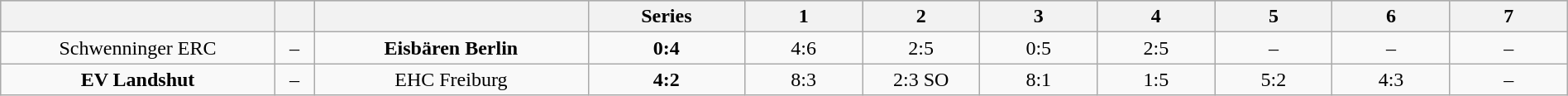<table class="wikitable" width="100%">
<tr style="background-color:#c0c0c0;">
<th style="width:17.5%;"></th>
<th style="width:2.5%;"></th>
<th style="width:17.5%;"></th>
<th style="width:10%;">Series</th>
<th style="width:7.5%;">1</th>
<th style="width:7.5%;">2</th>
<th style="width:7.5%;">3</th>
<th style="width:7.5%;">4</th>
<th style="width:7.5%;">5</th>
<th style="width:7.5%;">6</th>
<th style="width:7.5%;">7</th>
</tr>
<tr align="center">
<td>Schwenninger ERC</td>
<td>–</td>
<td><strong>Eisbären Berlin</strong></td>
<td><strong>0:4</strong></td>
<td>4:6</td>
<td>2:5</td>
<td>0:5</td>
<td>2:5</td>
<td>–</td>
<td>–</td>
<td>–</td>
</tr>
<tr align="center">
<td><strong>EV Landshut</strong></td>
<td>–</td>
<td>EHC Freiburg</td>
<td><strong>4:2</strong></td>
<td>8:3</td>
<td>2:3 SO</td>
<td>8:1</td>
<td>1:5</td>
<td>5:2</td>
<td>4:3</td>
<td>–</td>
</tr>
</table>
